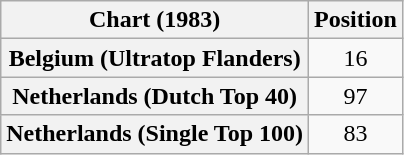<table class="wikitable sortable plainrowheaders" style="text-align:center">
<tr>
<th scope="col">Chart (1983)</th>
<th scope="col">Position</th>
</tr>
<tr>
<th scope="row">Belgium (Ultratop Flanders)</th>
<td>16</td>
</tr>
<tr>
<th scope="row">Netherlands (Dutch Top 40)</th>
<td>97</td>
</tr>
<tr>
<th scope="row">Netherlands (Single Top 100)</th>
<td>83</td>
</tr>
</table>
